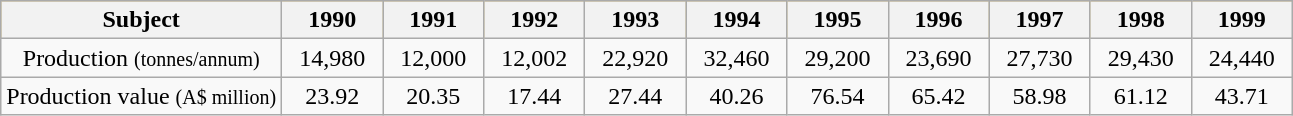<table class="wikitable">
<tr style="text-align:center; background:#daa520;">
<th>Subject</th>
<th scope="col" style="width: 60px;">1990</th>
<th scope="col" style="width: 60px;">1991</th>
<th scope="col" style="width: 60px;">1992</th>
<th scope="col" style="width: 60px;">1993</th>
<th scope="col" style="width: 60px;">1994</th>
<th scope="col" style="width: 60px;">1995</th>
<th scope="col" style="width: 60px;">1996</th>
<th scope="col" style="width: 60px;">1997</th>
<th scope="col" style="width: 60px;">1998</th>
<th scope="col" style="width: 60px;">1999</th>
</tr>
<tr style="text-align:center;">
<td>Production <small>(tonnes/annum)</small></td>
<td>14,980</td>
<td>12,000</td>
<td>12,002</td>
<td>22,920</td>
<td>32,460</td>
<td>29,200</td>
<td>23,690</td>
<td>27,730</td>
<td>29,430</td>
<td>24,440</td>
</tr>
<tr style="text-align:center;">
<td>Production value <small>(A$ million)</small></td>
<td>23.92</td>
<td>20.35</td>
<td>17.44</td>
<td>27.44</td>
<td>40.26</td>
<td>76.54</td>
<td>65.42</td>
<td>58.98</td>
<td>61.12</td>
<td>43.71</td>
</tr>
</table>
